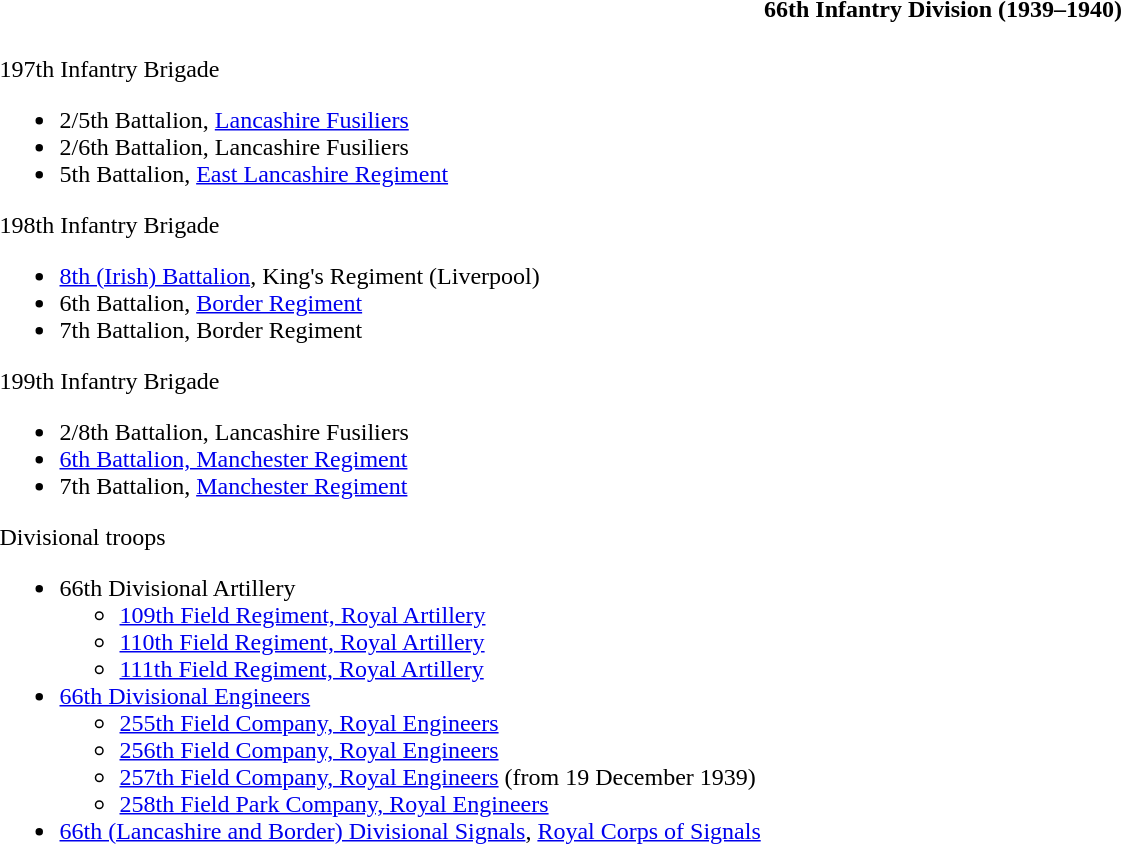<table class="toccolours collapsible collapsed" style="width:100%; background:transparent;">
<tr>
<th colspan=>66th Infantry Division (1939–1940)</th>
</tr>
<tr>
<td colspan="2"><br>197th Infantry Brigade<ul><li>2/5th Battalion, <a href='#'>Lancashire Fusiliers</a></li><li>2/6th Battalion, Lancashire Fusiliers</li><li>5th Battalion, <a href='#'>East Lancashire Regiment</a></li></ul>198th Infantry Brigade<ul><li><a href='#'>8th (Irish) Battalion</a>, King's Regiment (Liverpool)</li><li>6th Battalion, <a href='#'>Border Regiment</a></li><li>7th Battalion, Border Regiment</li></ul>199th Infantry Brigade<ul><li>2/8th Battalion, Lancashire Fusiliers</li><li><a href='#'>6th Battalion, Manchester Regiment</a></li><li>7th Battalion, <a href='#'>Manchester Regiment</a></li></ul>Divisional troops<ul><li>66th Divisional Artillery<ul><li><a href='#'>109th Field Regiment, Royal Artillery</a></li><li><a href='#'>110th Field Regiment, Royal Artillery</a></li><li><a href='#'>111th Field Regiment, Royal Artillery</a></li></ul></li><li><a href='#'>66th Divisional Engineers</a><ul><li><a href='#'>255th Field Company, Royal Engineers</a></li><li><a href='#'>256th Field Company, Royal Engineers</a></li><li><a href='#'>257th Field Company, Royal Engineers</a> (from 19 December 1939)</li><li><a href='#'>258th Field Park Company, Royal Engineers</a></li></ul></li><li><a href='#'>66th (Lancashire and Border) Divisional Signals</a>, <a href='#'>Royal Corps of Signals</a></li></ul></td>
</tr>
</table>
